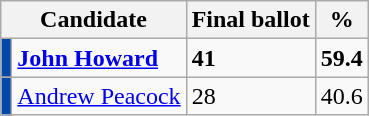<table class="wikitable">
<tr>
<th colspan="2">Candidate</th>
<th>Final ballot</th>
<th>%</th>
</tr>
<tr>
<td style="background:#0047AB"></td>
<td><strong><a href='#'>John Howard</a></strong></td>
<td><strong>41</strong></td>
<td><strong>59.4</strong></td>
</tr>
<tr>
<td style="background:#0047AB"></td>
<td><a href='#'>Andrew Peacock</a></td>
<td>28</td>
<td>40.6</td>
</tr>
</table>
